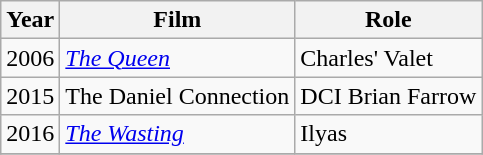<table class="wikitable" style="font-size: 100%;">
<tr>
<th>Year</th>
<th>Film</th>
<th>Role</th>
</tr>
<tr>
<td>2006</td>
<td><em><a href='#'>The Queen</a></em></td>
<td>Charles' Valet</td>
</tr>
<tr>
<td>2015</td>
<td>The Daniel Connection</td>
<td>DCI Brian Farrow</td>
</tr>
<tr>
<td>2016</td>
<td><em><a href='#'>The Wasting</a></em></td>
<td>Ilyas</td>
</tr>
<tr>
</tr>
</table>
